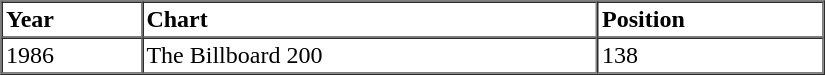<table border=1 cellspacing=0 cellpadding=2 width="550px">
<tr>
<th align="left">Year</th>
<th align="left">Chart</th>
<th align="left">Position</th>
</tr>
<tr>
<td align="left">1986</td>
<td align="left">The Billboard 200</td>
<td align="left">138</td>
</tr>
</table>
